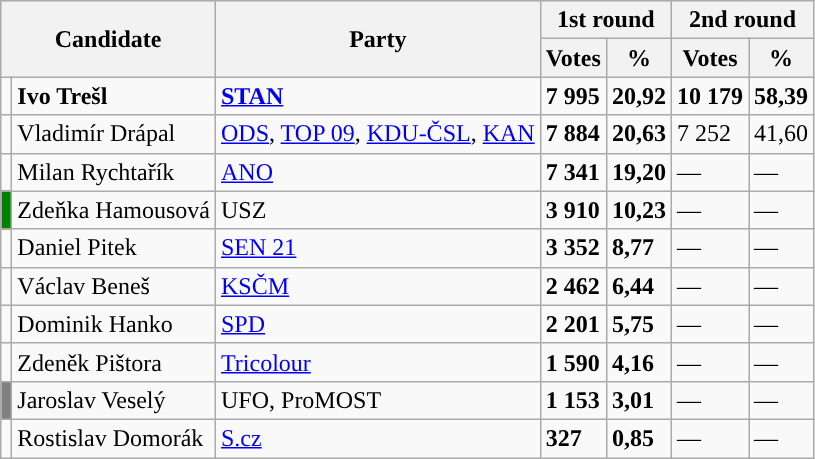<table class="wikitable sortable">
<tr>
<th colspan="2" rowspan="2">Candidate</th>
<th rowspan="2">Party</th>
<th colspan="2">1st round</th>
<th colspan="2">2nd round</th>
</tr>
<tr>
<th>Votes</th>
<th>%</th>
<th>Votes</th>
<th>%</th>
</tr>
<tr>
<td style="background-color:"></td>
<td><strong>Ivo Trešl</strong></td>
<td><strong><a href='#'>STAN</a></strong></td>
<td><strong>7 995</strong></td>
<td><strong>20,92</strong></td>
<td><strong>10 179</strong></td>
<td><strong>58,39</strong></td>
</tr>
<tr>
<td style="background-color:"></td>
<td>Vladimír Drápal</td>
<td><a href='#'>ODS</a>, <a href='#'>TOP 09</a>, <a href='#'>KDU-ČSL</a>, <a href='#'>KAN</a></td>
<td><strong>7 884</strong></td>
<td><strong>20,63</strong></td>
<td>7 252</td>
<td>41,60</td>
</tr>
<tr>
<td style="background-color:"></td>
<td>Milan Rychtařík</td>
<td><a href='#'>ANO</a></td>
<td><strong>7 341</strong></td>
<td><strong>19,20</strong></td>
<td>—</td>
<td>—</td>
</tr>
<tr>
<td style="background-color:green;"></td>
<td>Zdeňka Hamousová</td>
<td>USZ</td>
<td><strong>3 910</strong></td>
<td><strong>10,23</strong></td>
<td>—</td>
<td>—</td>
</tr>
<tr>
<td style="background-color:"></td>
<td>Daniel Pitek</td>
<td><a href='#'>SEN 21</a></td>
<td><strong>3 352</strong></td>
<td><strong>8,77</strong></td>
<td>—</td>
<td>—</td>
</tr>
<tr>
<td style="background-color:"></td>
<td>Václav Beneš</td>
<td><a href='#'>KSČM</a></td>
<td><strong>2 462</strong></td>
<td><strong>6,44</strong></td>
<td>—</td>
<td>—</td>
</tr>
<tr>
<td style="background-color:"></td>
<td>Dominik Hanko</td>
<td><a href='#'>SPD</a></td>
<td><strong>2 201</strong></td>
<td><strong>5,75</strong></td>
<td>—</td>
<td>—</td>
</tr>
<tr>
<td style="background-color:"></td>
<td>Zdeněk Pištora</td>
<td><a href='#'>Tricolour</a></td>
<td><strong>1 590</strong></td>
<td><strong>4,16</strong></td>
<td>—</td>
<td>—</td>
</tr>
<tr>
<td style="background-color:gray;"></td>
<td>Jaroslav Veselý</td>
<td>UFO, ProMOST</td>
<td><strong>1 153</strong></td>
<td><strong>3,01</strong></td>
<td>—</td>
<td>—</td>
</tr>
<tr>
<td style="background-color:"></td>
<td>Rostislav Domorák</td>
<td><a href='#'>S.cz</a></td>
<td><strong>327</strong></td>
<td><strong>0,85</strong></td>
<td>—</td>
<td>—</td>
</tr>
</table>
